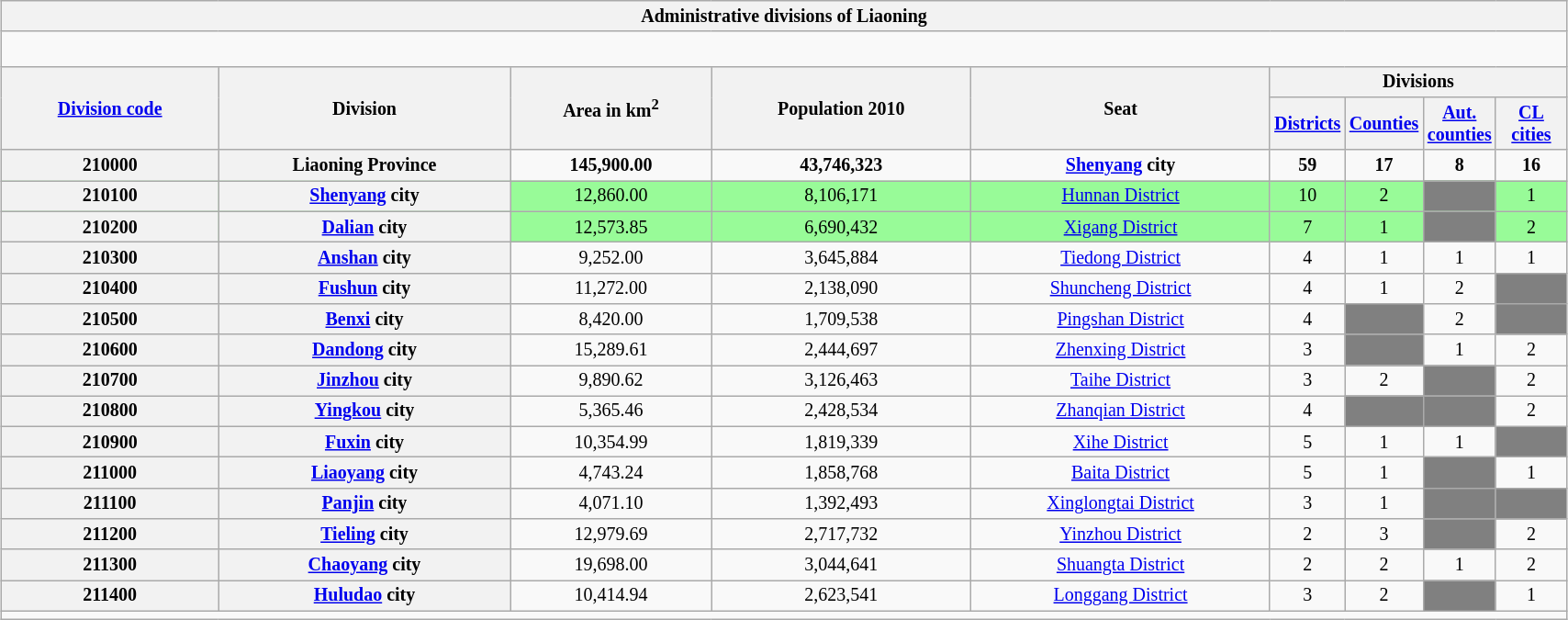<table class="wikitable sortable" style="margin:1em auto 1em auto; width:90%; font-size:smaller; text-align:center">
<tr>
<th colspan="9">Administrative divisions of Liaoning</th>
</tr>
<tr>
<td colspan="9" style="font-size:larger"><div><br>














</div></td>
</tr>
<tr>
<th ! scope="col" rowspan="2"><a href='#'>Division code</a></th>
<th ! scope="col" rowspan="2">Division</th>
<th ! scope="col" rowspan="2">Area in km<sup>2</sup></th>
<th ! scope="col" rowspan="2">Population 2010</th>
<th ! scope="col" rowspan="2">Seat</th>
<th ! scope="col" colspan="4">Divisions</th>
</tr>
<tr>
<th ! scope="col" width="45"><a href='#'>Districts</a></th>
<th ! scope="col" width="45"><a href='#'>Counties</a></th>
<th ! scope="col" width="45"><a href='#'>Aut. counties</a></th>
<th ! scope="col" width="45"><a href='#'>CL cities</a></th>
</tr>
<tr style="font-weight: bold">
<th>210000</th>
<th>Liaoning Province</th>
<td>145,900.00</td>
<td>43,746,323</td>
<td><a href='#'>Shenyang</a> city</td>
<td>59</td>
<td>17</td>
<td>8</td>
<td>16</td>
</tr>
<tr bgcolor="#98FB98">
<th>210100</th>
<th><a href='#'>Shenyang</a> city</th>
<td>12,860.00</td>
<td>8,106,171</td>
<td><a href='#'>Hunnan District</a></td>
<td>10</td>
<td>2</td>
<td bgcolor="grey"></td>
<td>1</td>
</tr>
<tr bgcolor="#98FB98">
<th>210200</th>
<th><a href='#'>Dalian</a> city</th>
<td>12,573.85</td>
<td>6,690,432</td>
<td><a href='#'>Xigang District</a></td>
<td>7</td>
<td>1</td>
<td bgcolor="grey"></td>
<td>2</td>
</tr>
<tr>
<th>210300</th>
<th><a href='#'>Anshan</a> city</th>
<td>9,252.00</td>
<td>3,645,884</td>
<td><a href='#'>Tiedong District</a></td>
<td>4</td>
<td>1</td>
<td>1</td>
<td>1</td>
</tr>
<tr>
<th>210400</th>
<th><a href='#'>Fushun</a> city</th>
<td>11,272.00</td>
<td>2,138,090</td>
<td><a href='#'>Shuncheng District</a></td>
<td>4</td>
<td>1</td>
<td>2</td>
<td bgcolor="grey"></td>
</tr>
<tr>
<th>210500</th>
<th><a href='#'>Benxi</a> city</th>
<td>8,420.00</td>
<td>1,709,538</td>
<td><a href='#'>Pingshan District</a></td>
<td>4</td>
<td bgcolor="grey"></td>
<td>2</td>
<td bgcolor="grey"></td>
</tr>
<tr>
<th>210600</th>
<th><a href='#'>Dandong</a> city</th>
<td>15,289.61</td>
<td>2,444,697</td>
<td><a href='#'>Zhenxing District</a></td>
<td>3</td>
<td bgcolor="grey"></td>
<td>1</td>
<td>2</td>
</tr>
<tr>
<th>210700</th>
<th><a href='#'>Jinzhou</a> city</th>
<td>9,890.62</td>
<td>3,126,463</td>
<td><a href='#'>Taihe District</a></td>
<td>3</td>
<td>2</td>
<td bgcolor="grey"></td>
<td>2</td>
</tr>
<tr>
<th>210800</th>
<th><a href='#'>Yingkou</a> city</th>
<td>5,365.46</td>
<td>2,428,534</td>
<td><a href='#'>Zhanqian District</a></td>
<td>4</td>
<td bgcolor="grey"></td>
<td bgcolor="grey"></td>
<td>2</td>
</tr>
<tr>
<th>210900</th>
<th><a href='#'>Fuxin</a> city</th>
<td>10,354.99</td>
<td>1,819,339</td>
<td><a href='#'>Xihe District</a></td>
<td>5</td>
<td>1</td>
<td>1</td>
<td bgcolor="grey"></td>
</tr>
<tr>
<th>211000</th>
<th><a href='#'>Liaoyang</a> city</th>
<td>4,743.24</td>
<td>1,858,768</td>
<td><a href='#'>Baita District</a></td>
<td>5</td>
<td>1</td>
<td bgcolor="grey"></td>
<td>1</td>
</tr>
<tr>
<th>211100</th>
<th><a href='#'>Panjin</a> city</th>
<td>4,071.10</td>
<td>1,392,493</td>
<td><a href='#'>Xinglongtai District</a></td>
<td>3</td>
<td>1</td>
<td bgcolor="grey"></td>
<td bgcolor="grey"></td>
</tr>
<tr>
<th>211200</th>
<th><a href='#'>Tieling</a> city</th>
<td>12,979.69</td>
<td>2,717,732</td>
<td><a href='#'>Yinzhou District</a></td>
<td>2</td>
<td>3</td>
<td bgcolor="grey"></td>
<td>2</td>
</tr>
<tr>
<th>211300</th>
<th><a href='#'>Chaoyang</a> city</th>
<td>19,698.00</td>
<td>3,044,641</td>
<td><a href='#'>Shuangta District</a></td>
<td>2</td>
<td>2</td>
<td>1</td>
<td>2</td>
</tr>
<tr>
<th>211400</th>
<th><a href='#'>Huludao</a> city</th>
<td>10,414.94</td>
<td>2,623,541</td>
<td><a href='#'>Longgang District</a></td>
<td>3</td>
<td>2</td>
<td bgcolor="grey"></td>
<td>1</td>
</tr>
<tr>
<td colspan = "12"></td>
</tr>
</table>
